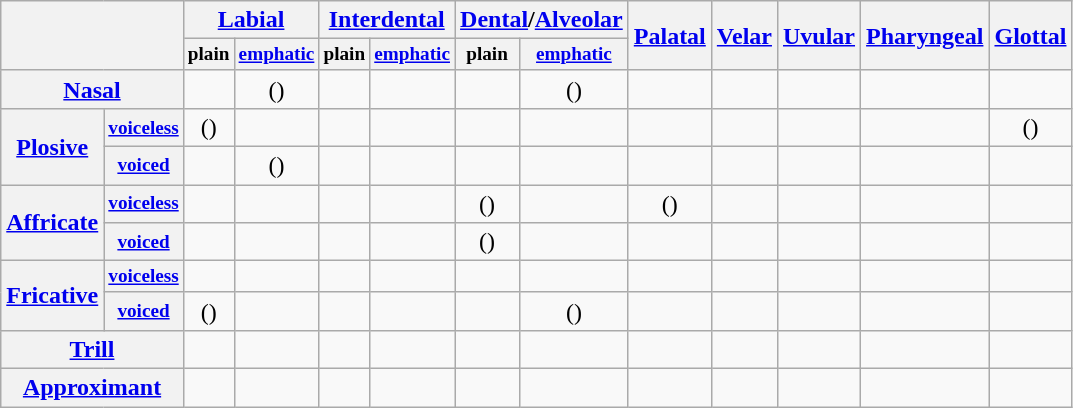<table class="wikitable" style="text-align:center">
<tr>
<th colspan="2" rowspan="2"></th>
<th colspan="2"><a href='#'>Labial</a></th>
<th colspan="2"><a href='#'>Interdental</a></th>
<th colspan="2"><a href='#'>Dental</a>/<a href='#'>Alveolar</a></th>
<th rowspan="2"><a href='#'>Palatal</a></th>
<th rowspan="2"><a href='#'>Velar</a></th>
<th rowspan="2"><a href='#'>Uvular</a></th>
<th rowspan="2"><a href='#'>Pharyngeal</a></th>
<th rowspan="2"><a href='#'>Glottal</a></th>
</tr>
<tr style="font-size: 80%;">
<th>plain</th>
<th><a href='#'>emphatic</a></th>
<th>plain</th>
<th><a href='#'>emphatic</a></th>
<th>plain</th>
<th><a href='#'>emphatic</a></th>
</tr>
<tr>
<th colspan="2"><a href='#'>Nasal</a></th>
<td> </td>
<td>() </td>
<td></td>
<td></td>
<td> </td>
<td>() </td>
<td></td>
<td></td>
<td></td>
<td></td>
<td></td>
</tr>
<tr>
<th rowspan="2"><a href='#'>Plosive</a></th>
<th style="font-size: 80%;"><a href='#'>voiceless</a></th>
<td>() </td>
<td></td>
<td></td>
<td></td>
<td> </td>
<td> </td>
<td></td>
<td> </td>
<td> </td>
<td></td>
<td>()</td>
</tr>
<tr>
<th style="font-size: 80%;"><a href='#'>voiced</a></th>
<td> </td>
<td>() </td>
<td></td>
<td></td>
<td> </td>
<td></td>
<td></td>
<td> </td>
<td></td>
<td></td>
<td></td>
</tr>
<tr>
<th rowspan="2"><a href='#'>Affricate</a></th>
<th style="font-size: 80%;"><a href='#'>voiceless</a></th>
<td></td>
<td></td>
<td></td>
<td></td>
<td>() </td>
<td></td>
<td>() </td>
<td></td>
<td></td>
<td></td>
<td></td>
</tr>
<tr>
<th style="font-size: 80%;"><a href='#'>voiced</a></th>
<td></td>
<td></td>
<td></td>
<td></td>
<td>() </td>
<td></td>
<td></td>
<td></td>
<td></td>
<td></td>
<td></td>
</tr>
<tr>
<th rowspan="2"><a href='#'>Fricative</a></th>
<th style="font-size: 80%;"><a href='#'>voiceless</a></th>
<td> </td>
<td></td>
<td></td>
<td></td>
<td> </td>
<td> </td>
<td> </td>
<td></td>
<td> </td>
<td> </td>
<td> </td>
</tr>
<tr>
<th style="font-size: 80%;"><a href='#'>voiced</a></th>
<td>() </td>
<td></td>
<td> </td>
<td> </td>
<td> </td>
<td>() </td>
<td> </td>
<td></td>
<td> </td>
<td> </td>
<td></td>
</tr>
<tr>
<th colspan="2"><a href='#'>Trill</a></th>
<td></td>
<td></td>
<td></td>
<td></td>
<td> </td>
<td> </td>
<td></td>
<td></td>
<td></td>
<td></td>
<td></td>
</tr>
<tr>
<th colspan="2"><a href='#'>Approximant</a></th>
<td></td>
<td></td>
<td></td>
<td></td>
<td> </td>
<td> </td>
<td> </td>
<td> </td>
<td></td>
<td></td>
<td></td>
</tr>
</table>
